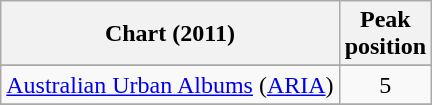<table class="wikitable sortable plainrowheaders">
<tr>
<th scope="col">Chart (2011)</th>
<th scope="col">Peak<br>position</th>
</tr>
<tr>
</tr>
<tr>
<td><a href='#'>Australian Urban Albums</a> (<a href='#'>ARIA</a>)</td>
<td style="text-align:center;">5</td>
</tr>
<tr>
</tr>
<tr>
</tr>
<tr>
</tr>
<tr>
</tr>
<tr>
</tr>
</table>
